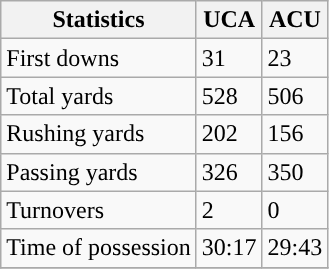<table class="wikitable" style="float: left;">
<tr>
<th>Statistics</th>
<th>UCA</th>
<th>ACU</th>
</tr>
<tr>
<td>First downs</td>
<td>31</td>
<td>23</td>
</tr>
<tr>
<td>Total yards</td>
<td>528</td>
<td>506</td>
</tr>
<tr>
<td>Rushing yards</td>
<td>202</td>
<td>156</td>
</tr>
<tr>
<td>Passing yards</td>
<td>326</td>
<td>350</td>
</tr>
<tr>
<td>Turnovers</td>
<td>2</td>
<td>0</td>
</tr>
<tr>
<td>Time of possession</td>
<td>30:17</td>
<td>29:43</td>
</tr>
<tr>
</tr>
</table>
